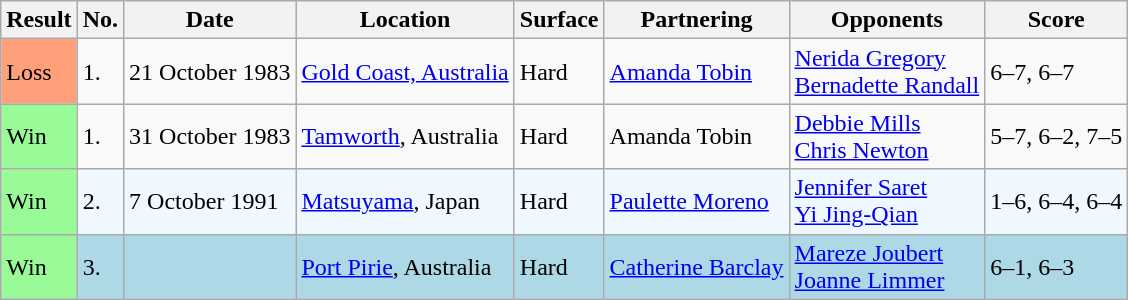<table class="sortable wikitable">
<tr>
<th>Result</th>
<th>No.</th>
<th span="130">Date</th>
<th span="250">Location</th>
<th span="75">Surface</th>
<th span="150">Partnering</th>
<th span="150">Opponents</th>
<th span="115" class="unsortable">Score</th>
</tr>
<tr>
<td style="background:#ffa07a;">Loss</td>
<td>1.</td>
<td>21 October 1983</td>
<td><a href='#'>Gold Coast, Australia</a></td>
<td>Hard</td>
<td> <a href='#'>Amanda Tobin</a></td>
<td> <a href='#'>Nerida Gregory</a> <br>  <a href='#'>Bernadette Randall</a></td>
<td>6–7, 6–7</td>
</tr>
<tr>
<td style="background:#98fb98;">Win</td>
<td>1.</td>
<td>31 October 1983</td>
<td><a href='#'>Tamworth</a>, Australia</td>
<td>Hard</td>
<td> Amanda Tobin</td>
<td> <a href='#'>Debbie Mills</a> <br>  <a href='#'>Chris Newton</a></td>
<td>5–7, 6–2, 7–5</td>
</tr>
<tr bgcolor="#f0f8ff">
<td style="background:#98fb98;">Win</td>
<td>2.</td>
<td>7 October 1991</td>
<td><a href='#'>Matsuyama</a>, Japan</td>
<td>Hard</td>
<td> <a href='#'>Paulette Moreno</a></td>
<td> <a href='#'>Jennifer Saret</a> <br>  <a href='#'>Yi Jing-Qian</a></td>
<td>1–6, 6–4, 6–4</td>
</tr>
<tr style="background:lightblue;">
<td style="background:#98fb98;">Win</td>
<td>3.</td>
<td></td>
<td><a href='#'>Port Pirie</a>, Australia</td>
<td>Hard</td>
<td> <a href='#'>Catherine Barclay</a></td>
<td> <a href='#'>Mareze Joubert</a> <br>  <a href='#'>Joanne Limmer</a></td>
<td>6–1, 6–3</td>
</tr>
</table>
